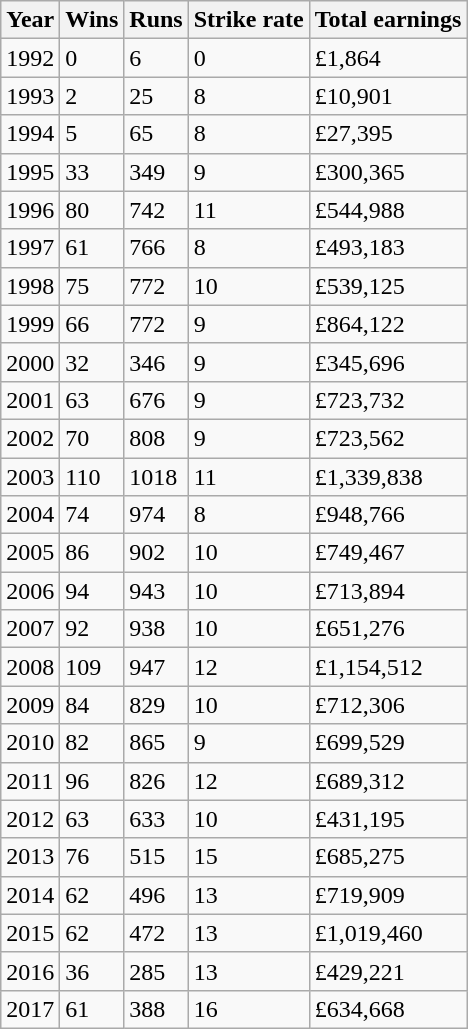<table class="wikitable">
<tr>
<th>Year</th>
<th>Wins</th>
<th>Runs</th>
<th>Strike rate</th>
<th>Total earnings</th>
</tr>
<tr>
<td>1992</td>
<td>0</td>
<td>6</td>
<td>0</td>
<td>£1,864</td>
</tr>
<tr>
<td>1993</td>
<td>2</td>
<td>25</td>
<td>8</td>
<td>£10,901</td>
</tr>
<tr>
<td>1994</td>
<td>5</td>
<td>65</td>
<td>8</td>
<td>£27,395</td>
</tr>
<tr>
<td>1995</td>
<td>33</td>
<td>349</td>
<td>9</td>
<td>£300,365</td>
</tr>
<tr>
<td>1996</td>
<td>80</td>
<td>742</td>
<td>11</td>
<td>£544,988</td>
</tr>
<tr>
<td>1997</td>
<td>61</td>
<td>766</td>
<td>8</td>
<td>£493,183</td>
</tr>
<tr>
<td>1998</td>
<td>75</td>
<td>772</td>
<td>10</td>
<td>£539,125</td>
</tr>
<tr>
<td>1999</td>
<td>66</td>
<td>772</td>
<td>9</td>
<td>£864,122</td>
</tr>
<tr>
<td>2000</td>
<td>32</td>
<td>346</td>
<td>9</td>
<td>£345,696</td>
</tr>
<tr>
<td>2001</td>
<td>63</td>
<td>676</td>
<td>9</td>
<td>£723,732</td>
</tr>
<tr>
<td>2002</td>
<td>70</td>
<td>808</td>
<td>9</td>
<td>£723,562</td>
</tr>
<tr>
<td>2003</td>
<td>110</td>
<td>1018</td>
<td>11</td>
<td>£1,339,838</td>
</tr>
<tr>
<td>2004</td>
<td>74</td>
<td>974</td>
<td>8</td>
<td>£948,766</td>
</tr>
<tr>
<td>2005</td>
<td>86</td>
<td>902</td>
<td>10</td>
<td>£749,467</td>
</tr>
<tr>
<td>2006</td>
<td>94</td>
<td>943</td>
<td>10</td>
<td>£713,894</td>
</tr>
<tr>
<td>2007</td>
<td>92</td>
<td>938</td>
<td>10</td>
<td>£651,276</td>
</tr>
<tr>
<td>2008</td>
<td>109</td>
<td>947</td>
<td>12</td>
<td>£1,154,512</td>
</tr>
<tr>
<td>2009</td>
<td>84</td>
<td>829</td>
<td>10</td>
<td>£712,306</td>
</tr>
<tr>
<td>2010</td>
<td>82</td>
<td>865</td>
<td>9</td>
<td>£699,529</td>
</tr>
<tr>
<td>2011</td>
<td>96</td>
<td>826</td>
<td>12</td>
<td>£689,312</td>
</tr>
<tr>
<td>2012</td>
<td>63</td>
<td>633</td>
<td>10</td>
<td>£431,195</td>
</tr>
<tr>
<td>2013</td>
<td>76</td>
<td>515</td>
<td>15</td>
<td>£685,275</td>
</tr>
<tr>
<td>2014</td>
<td>62</td>
<td>496</td>
<td>13</td>
<td>£719,909</td>
</tr>
<tr>
<td>2015</td>
<td>62</td>
<td>472</td>
<td>13</td>
<td>£1,019,460</td>
</tr>
<tr>
<td>2016</td>
<td>36</td>
<td>285</td>
<td>13</td>
<td>£429,221</td>
</tr>
<tr>
<td>2017</td>
<td>61</td>
<td>388</td>
<td>16</td>
<td>£634,668</td>
</tr>
</table>
